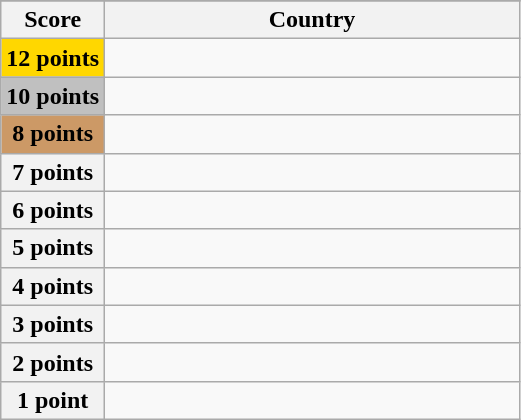<table class="wikitable">
<tr>
</tr>
<tr>
<th scope="col" width="20%">Score</th>
<th scope="col">Country</th>
</tr>
<tr>
<th scope="row" style="background:gold">12 points</th>
<td></td>
</tr>
<tr>
<th scope="row" style="background:silver">10 points</th>
<td></td>
</tr>
<tr>
<th scope="row" style="background:#CC9966">8 points</th>
<td></td>
</tr>
<tr>
<th scope="row">7 points</th>
<td></td>
</tr>
<tr>
<th scope="row">6 points</th>
<td></td>
</tr>
<tr>
<th scope="row">5 points</th>
<td></td>
</tr>
<tr>
<th scope="row">4 points</th>
<td></td>
</tr>
<tr>
<th scope="row">3 points</th>
<td></td>
</tr>
<tr>
<th scope="row">2 points</th>
<td></td>
</tr>
<tr>
<th scope="row">1 point</th>
<td></td>
</tr>
</table>
